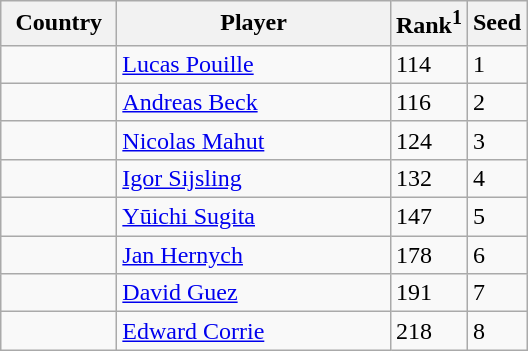<table class="sortable wikitable">
<tr>
<th width="70">Country</th>
<th width="175">Player</th>
<th>Rank<sup>1</sup></th>
<th>Seed</th>
</tr>
<tr>
<td></td>
<td><a href='#'>Lucas Pouille</a></td>
<td>114</td>
<td>1</td>
</tr>
<tr>
<td></td>
<td><a href='#'>Andreas Beck</a></td>
<td>116</td>
<td>2</td>
</tr>
<tr>
<td></td>
<td><a href='#'>Nicolas Mahut</a></td>
<td>124</td>
<td>3</td>
</tr>
<tr>
<td></td>
<td><a href='#'>Igor Sijsling</a></td>
<td>132</td>
<td>4</td>
</tr>
<tr>
<td></td>
<td><a href='#'>Yūichi Sugita</a></td>
<td>147</td>
<td>5</td>
</tr>
<tr>
<td></td>
<td><a href='#'>Jan Hernych</a></td>
<td>178</td>
<td>6</td>
</tr>
<tr>
<td></td>
<td><a href='#'>David Guez</a></td>
<td>191</td>
<td>7</td>
</tr>
<tr>
<td></td>
<td><a href='#'>Edward Corrie</a></td>
<td>218</td>
<td>8</td>
</tr>
</table>
